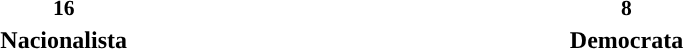<table width=60%>
<tr>
</tr>
<tr align=center>
<td></td>
</tr>
<tr>
<td><br><table width=100% style="text-align:center;">
<tr style="font-weight:bold; font-size:90%;">
<td width=66.67% style="background:">16</td>
<td width=33.33% style="background:">8</td>
</tr>
<tr style="font-weight:bold; text-align:center">
<td style="color:">Nacionalista</td>
<td style="color:">Democrata</td>
</tr>
</table>
</td>
</tr>
</table>
